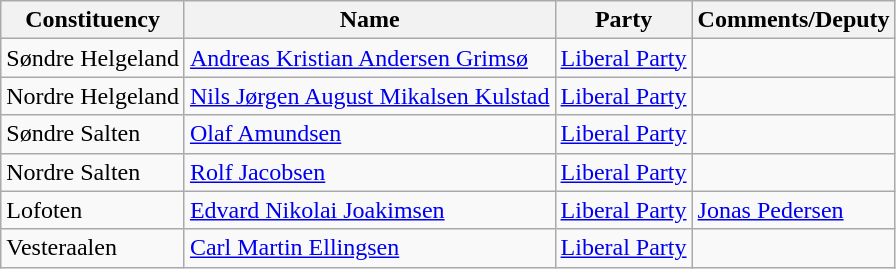<table class="wikitable">
<tr>
<th>Constituency</th>
<th>Name</th>
<th>Party</th>
<th>Comments/Deputy</th>
</tr>
<tr>
<td>Søndre Helgeland</td>
<td><a href='#'>Andreas Kristian Andersen Grimsø</a></td>
<td><a href='#'>Liberal Party</a></td>
<td></td>
</tr>
<tr>
<td>Nordre Helgeland</td>
<td><a href='#'>Nils Jørgen August Mikalsen Kulstad</a></td>
<td><a href='#'>Liberal Party</a></td>
<td></td>
</tr>
<tr>
<td>Søndre Salten</td>
<td><a href='#'>Olaf Amundsen</a></td>
<td><a href='#'>Liberal Party</a></td>
<td></td>
</tr>
<tr>
<td>Nordre Salten</td>
<td><a href='#'>Rolf Jacobsen</a></td>
<td><a href='#'>Liberal Party</a></td>
<td></td>
</tr>
<tr>
<td>Lofoten</td>
<td><a href='#'>Edvard Nikolai Joakimsen</a></td>
<td><a href='#'>Liberal Party</a></td>
<td><a href='#'>Jonas Pedersen</a></td>
</tr>
<tr>
<td>Vesteraalen</td>
<td><a href='#'>Carl Martin Ellingsen</a></td>
<td><a href='#'>Liberal Party</a></td>
<td></td>
</tr>
</table>
